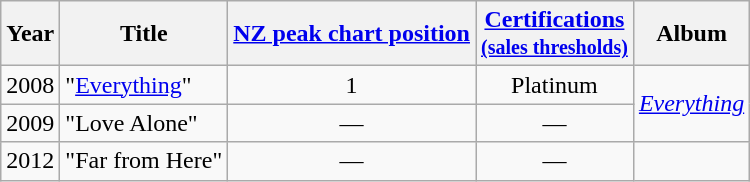<table class="wikitable">
<tr>
<th>Year</th>
<th>Title</th>
<th><a href='#'>NZ peak chart position</a></th>
<th><a href='#'>Certifications</a><br><small><a href='#'>(sales thresholds)</a></small></th>
<th>Album</th>
</tr>
<tr>
<td>2008</td>
<td>"<a href='#'>Everything</a>"</td>
<td align="center">1</td>
<td align="center">Platinum</td>
<td rowspan="2"><em><a href='#'>Everything</a></em></td>
</tr>
<tr>
<td>2009</td>
<td>"Love Alone"</td>
<td align="center">—</td>
<td align="center">—</td>
</tr>
<tr>
<td>2012</td>
<td>"Far from Here"</td>
<td align="center">—</td>
<td align="center">—</td>
<td></td>
</tr>
</table>
